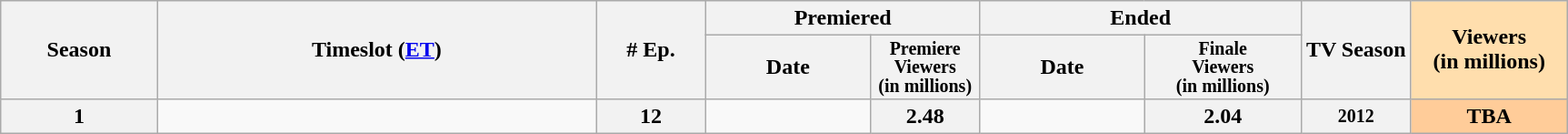<table class="wikitable">
<tr>
<th style="width:10%;" rowspan="2">Season</th>
<th style="width:28%;" rowspan="2">Timeslot (<a href='#'>ET</a>)</th>
<th style="width:7%;" rowspan="2"># Ep.</th>
<th colspan=2>Premiered</th>
<th colspan=2>Ended</th>
<th style="width:7%;" rowspan="2">TV Season</th>
<th style="width:10%; background:#ffdead;" rowspan="2">Viewers<br>(in millions)</th>
</tr>
<tr>
<th>Date</th>
<th span style="width:7%; font-size:smaller; line-height:100%;">Premiere<br>Viewers<br>(in millions)</th>
<th>Date</th>
<th span style="width:10%; font-size:smaller; line-height:100%;">Finale<br>Viewers<br>(in millions)</th>
</tr>
<tr>
<th>1</th>
<td></td>
<th>12</th>
<td style="font-size:11px;line-height:110%"></td>
<th>2.48</th>
<td style="font-size:11px;line-height:110%"></td>
<th>2.04</th>
<th style="font-size:smaller">2012</th>
<th style="background:#fc9;">TBA</th>
</tr>
</table>
